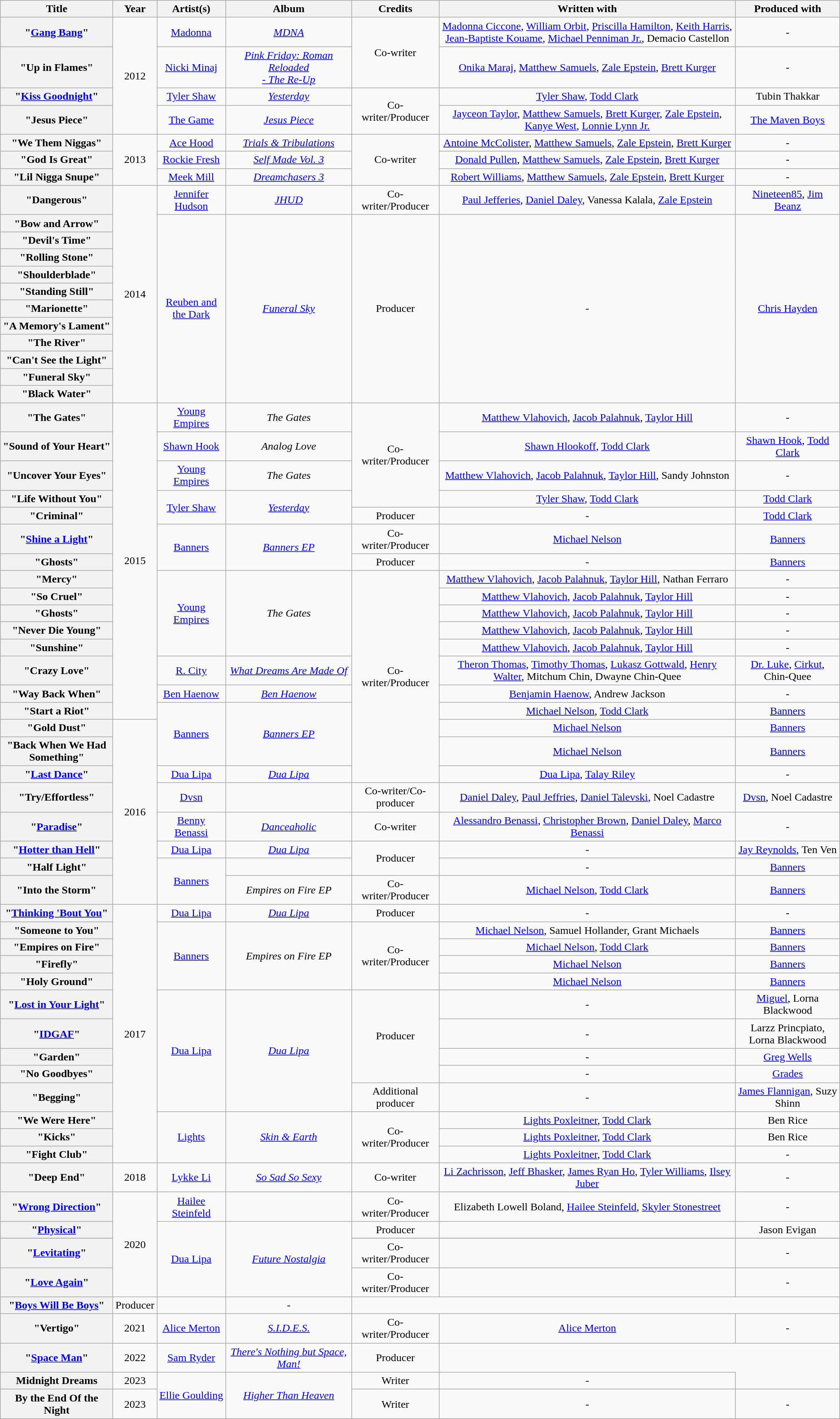<table class="wikitable plainrowheaders" style="text-align:center;">
<tr>
<th scope="col" style="width:160px;">Title</th>
<th scope="col">Year</th>
<th scope="col">Artist(s)</th>
<th scope="col" style="width:180px;">Album</th>
<th scope="col">Credits</th>
<th scope="col">Written with</th>
<th scope="col">Produced with</th>
</tr>
<tr>
<th scope="row">"<a href='#'>Gang Bang</a>"</th>
<td rowspan="4">2012</td>
<td><a href='#'>Madonna</a></td>
<td><em><a href='#'>MDNA</a></em></td>
<td rowspan="2">Co-writer</td>
<td><a href='#'>Madonna Ciccone</a>, <a href='#'>William Orbit</a>, <a href='#'>Priscilla Hamilton</a>, <a href='#'>Keith Harris</a>, <a href='#'>Jean-Baptiste Kouame</a>, <a href='#'>Michael Penniman Jr.</a>, Demacio Castellon</td>
<td>-</td>
</tr>
<tr>
<th scope="row">"Up in Flames"</th>
<td><a href='#'>Nicki Minaj</a></td>
<td><em><a href='#'>Pink Friday: Roman Reloaded<br>- The Re-Up</a></em></td>
<td><a href='#'>Onika Maraj</a>, <a href='#'>Matthew Samuels</a>, <a href='#'>Zale Epstein</a>, <a href='#'>Brett Kurger</a></td>
<td>-</td>
</tr>
<tr>
<th scope="row">"<a href='#'>Kiss Goodnight</a>"</th>
<td><a href='#'>Tyler Shaw</a></td>
<td><em><a href='#'>Yesterday</a></em></td>
<td rowspan="2">Co-writer/Producer</td>
<td><a href='#'>Tyler Shaw</a>, <a href='#'>Todd Clark</a></td>
<td>Tubin Thakkar</td>
</tr>
<tr>
<th scope="row">"Jesus Piece"<br></th>
<td><a href='#'>The Game</a></td>
<td><em><a href='#'>Jesus Piece</a></em></td>
<td><a href='#'>Jayceon Taylor</a>, <a href='#'>Matthew Samuels</a>, <a href='#'>Brett Kurger</a>, <a href='#'>Zale Epstein</a>, <a href='#'>Kanye West</a>, <a href='#'>Lonnie Lynn Jr.</a></td>
<td><a href='#'>The Maven Boys</a></td>
</tr>
<tr>
<th scope="row">"We Them Niggas"</th>
<td rowspan="3">2013</td>
<td><a href='#'>Ace Hood</a></td>
<td><em><a href='#'>Trials & Tribulations</a></em></td>
<td rowspan="3">Co-writer</td>
<td><a href='#'>Antoine McColister</a>, <a href='#'>Matthew Samuels</a>, <a href='#'>Zale Epstein</a>, <a href='#'>Brett Kurger</a></td>
<td>-</td>
</tr>
<tr>
<th scope="row">"God Is Great"</th>
<td><a href='#'>Rockie Fresh</a></td>
<td><em><a href='#'>Self Made Vol. 3</a></em></td>
<td><a href='#'>Donald Pullen</a>, <a href='#'>Matthew Samuels</a>, <a href='#'>Zale Epstein</a>, <a href='#'>Brett Kurger</a></td>
<td>-</td>
</tr>
<tr>
<th scope="row">"Lil Nigga Snupe"</th>
<td><a href='#'>Meek Mill</a></td>
<td><em><a href='#'>Dreamchasers 3</a></em></td>
<td><a href='#'>Robert Williams</a>, <a href='#'>Matthew Samuels</a>, <a href='#'>Zale Epstein</a>, <a href='#'>Brett Kurger</a></td>
<td>-</td>
</tr>
<tr>
<th scope="row">"Dangerous"</th>
<td rowspan="12">2014</td>
<td><a href='#'>Jennifer Hudson</a></td>
<td><em><a href='#'>JHUD</a></em></td>
<td>Co-writer/Producer</td>
<td><a href='#'>Paul Jefferies</a>, <a href='#'>Daniel Daley</a>, Vanessa Kalala, <a href='#'>Zale Epstein</a></td>
<td><a href='#'>Nineteen85</a>, <a href='#'>Jim Beanz</a></td>
</tr>
<tr>
<th scope="row">"Bow and Arrow"</th>
<td rowspan="11"><a href='#'>Reuben and the Dark</a></td>
<td rowspan="11"><em><a href='#'>Funeral Sky</a></em></td>
<td rowspan="11">Producer</td>
<td rowspan="11">-</td>
<td rowspan="11"><a href='#'>Chris Hayden</a></td>
</tr>
<tr>
<th scope="row">"Devil's Time"</th>
</tr>
<tr>
<th scope="row">"Rolling Stone"</th>
</tr>
<tr>
<th scope="row">"Shoulderblade"</th>
</tr>
<tr>
<th scope="row">"Standing Still"</th>
</tr>
<tr>
<th scope="row">"Marionette"</th>
</tr>
<tr>
<th scope="row">"A Memory's Lament"</th>
</tr>
<tr>
<th scope="row">"The River"</th>
</tr>
<tr>
<th scope="row">"Can't See the Light"</th>
</tr>
<tr>
<th scope="row">"Funeral Sky"</th>
</tr>
<tr>
<th scope="row">"Black Water"</th>
</tr>
<tr>
<th scope="row">"The Gates"</th>
<td rowspan="15">2015</td>
<td><a href='#'>Young Empires</a></td>
<td><em>The Gates</em></td>
<td rowspan="4">Co-writer/Producer</td>
<td><a href='#'>Matthew Vlahovich</a>, <a href='#'>Jacob Palahnuk</a>, <a href='#'>Taylor Hill</a></td>
<td>-</td>
</tr>
<tr>
<th scope="row">"Sound of Your Heart"</th>
<td><a href='#'>Shawn Hook</a></td>
<td><em>Analog Love</em></td>
<td><a href='#'>Shawn Hlookoff</a>, <a href='#'>Todd Clark</a></td>
<td><a href='#'>Shawn Hook</a>, <a href='#'>Todd Clark</a></td>
</tr>
<tr>
<th scope="row">"Uncover Your Eyes"</th>
<td><a href='#'>Young Empires</a></td>
<td><em>The Gates</em></td>
<td><a href='#'>Matthew Vlahovich</a>, <a href='#'>Jacob Palahnuk</a>, <a href='#'>Taylor Hill</a>, Sandy Johnston</td>
<td>-</td>
</tr>
<tr>
<th scope="row">"Life Without You"</th>
<td rowspan="2"><a href='#'>Tyler Shaw</a></td>
<td rowspan="2"><em><a href='#'>Yesterday</a></em></td>
<td><a href='#'>Tyler Shaw</a>, <a href='#'>Todd Clark</a></td>
<td><a href='#'>Todd Clark</a></td>
</tr>
<tr>
<th scope="row">"Criminal"</th>
<td>Producer</td>
<td>-</td>
<td><a href='#'>Todd Clark</a></td>
</tr>
<tr>
<th scope="row">"<a href='#'>Shine a Light</a>"</th>
<td rowspan="2"><a href='#'>Banners</a></td>
<td rowspan="2"><em><a href='#'>Banners EP</a></em></td>
<td>Co-writer/Producer</td>
<td><a href='#'>Michael Nelson</a></td>
<td><a href='#'>Banners</a></td>
</tr>
<tr>
<th scope="row">"Ghosts"</th>
<td>Producer</td>
<td>-</td>
<td><a href='#'>Banners</a></td>
</tr>
<tr>
<th scope="row">"Mercy"</th>
<td rowspan="5"><a href='#'>Young Empires</a></td>
<td rowspan="5"><em>The Gates</em></td>
<td rowspan="11">Co-writer/Producer</td>
<td><a href='#'>Matthew Vlahovich</a>, <a href='#'>Jacob Palahnuk</a>, <a href='#'>Taylor Hill</a>, Nathan Ferraro</td>
<td>-</td>
</tr>
<tr>
<th scope="row">"So Cruel"</th>
<td><a href='#'>Matthew Vlahovich</a>, <a href='#'>Jacob Palahnuk</a>, <a href='#'>Taylor Hill</a></td>
<td>-</td>
</tr>
<tr>
<th scope="row">"Ghosts"</th>
<td><a href='#'>Matthew Vlahovich</a>, <a href='#'>Jacob Palahnuk</a>, <a href='#'>Taylor Hill</a></td>
<td>-</td>
</tr>
<tr>
<th scope="row">"Never Die Young"</th>
<td><a href='#'>Matthew Vlahovich</a>, <a href='#'>Jacob Palahnuk</a>, <a href='#'>Taylor Hill</a></td>
<td>-</td>
</tr>
<tr>
<th scope="row">"Sunshine"</th>
<td><a href='#'>Matthew Vlahovich</a>, <a href='#'>Jacob Palahnuk</a>, <a href='#'>Taylor Hill</a></td>
<td>-</td>
</tr>
<tr>
<th scope="row">"Crazy Love"<br></th>
<td><a href='#'>R. City</a></td>
<td><em><a href='#'>What Dreams Are Made Of</a></em></td>
<td><a href='#'>Theron Thomas</a>, <a href='#'>Timothy Thomas</a>, <a href='#'>Lukasz Gottwald</a>, <a href='#'>Henry Walter</a>, Mitchum Chin, Dwayne Chin-Quee</td>
<td><a href='#'>Dr. Luke</a>, <a href='#'>Cirkut</a>, Chin-Quee</td>
</tr>
<tr>
<th scope="row">"Way Back When"</th>
<td><a href='#'>Ben Haenow</a></td>
<td><em><a href='#'>Ben Haenow</a></em></td>
<td><a href='#'>Benjamin Haenow</a>, Andrew Jackson</td>
<td>-</td>
</tr>
<tr>
<th scope="row">"Start a Riot"</th>
<td rowspan="3"><a href='#'>Banners</a></td>
<td rowspan="3"><em><a href='#'>Banners EP</a></em></td>
<td><a href='#'>Michael Nelson</a>, <a href='#'>Todd Clark</a></td>
<td><a href='#'>Banners</a></td>
</tr>
<tr>
<th scope="row">"Gold Dust"</th>
<td rowspan="8">2016</td>
<td><a href='#'>Michael Nelson</a></td>
<td><a href='#'>Banners</a></td>
</tr>
<tr>
<th scope="row">"Back When We Had Something"</th>
<td><a href='#'>Michael Nelson</a></td>
<td><a href='#'>Banners</a></td>
</tr>
<tr>
<th scope="row">"<a href='#'>Last Dance</a>"</th>
<td><a href='#'>Dua Lipa</a></td>
<td><em><a href='#'>Dua Lipa</a></em></td>
<td><a href='#'>Dua Lipa</a>, <a href='#'>Talay Riley</a></td>
<td>-</td>
</tr>
<tr>
<th scope="row">"Try/Effortless"</th>
<td><a href='#'>Dvsn</a></td>
<td></td>
<td>Co-writer/Co-producer</td>
<td><a href='#'>Daniel Daley</a>, <a href='#'>Paul Jeffries</a>, <a href='#'>Daniel Talevski</a>, Noel Cadastre</td>
<td><a href='#'>Dvsn</a>, Noel Cadastre</td>
</tr>
<tr>
<th scope="row">"<a href='#'>Paradise</a>"<br></th>
<td><a href='#'>Benny Benassi</a></td>
<td><em><a href='#'>Danceaholic</a></em></td>
<td>Co-writer</td>
<td><a href='#'>Alessandro Benassi</a>, <a href='#'>Christopher Brown</a>, <a href='#'>Daniel Daley</a>, <a href='#'>Marco Benassi</a></td>
<td>-</td>
</tr>
<tr>
<th scope="row">"<a href='#'>Hotter than Hell</a>"</th>
<td><a href='#'>Dua Lipa</a></td>
<td><em><a href='#'>Dua Lipa</a></em></td>
<td rowspan="2">Producer</td>
<td>-</td>
<td><a href='#'>Jay Reynolds</a>, Ten Ven</td>
</tr>
<tr>
<th scope="row">"Half Light"</th>
<td rowspan="2"><a href='#'>Banners</a></td>
<td></td>
<td>-</td>
<td><a href='#'>Banners</a></td>
</tr>
<tr>
<th scope="row">"Into the Storm"</th>
<td><em>Empires on Fire EP</em></td>
<td>Co-writer/Producer</td>
<td><a href='#'>Michael Nelson</a>, <a href='#'>Todd Clark</a></td>
<td><a href='#'>Banners</a></td>
</tr>
<tr>
<th scope="row">"<a href='#'>Thinking 'Bout You</a>"</th>
<td rowspan="13">2017</td>
<td><a href='#'>Dua Lipa</a></td>
<td><em><a href='#'>Dua Lipa</a></em></td>
<td>Producer</td>
<td>-</td>
<td>-</td>
</tr>
<tr>
<th scope="row">"Someone to You"</th>
<td rowspan="4"><a href='#'>Banners</a></td>
<td rowspan="4"><em>Empires on Fire EP</em></td>
<td rowspan="4">Co-writer/Producer</td>
<td><a href='#'>Michael Nelson</a>, Samuel Hollander, Grant Michaels</td>
<td><a href='#'>Banners</a></td>
</tr>
<tr>
<th scope="row">"Empires on Fire"</th>
<td><a href='#'>Michael Nelson</a>, <a href='#'>Todd Clark</a></td>
<td><a href='#'>Banners</a></td>
</tr>
<tr>
<th scope="row">"Firefly"</th>
<td><a href='#'>Michael Nelson</a></td>
<td><a href='#'>Banners</a></td>
</tr>
<tr>
<th scope="row">"Holy Ground"</th>
<td><a href='#'>Michael Nelson</a></td>
<td><a href='#'>Banners</a></td>
</tr>
<tr>
<th scope="row">"<a href='#'>Lost in Your Light</a>"<br></th>
<td rowspan="5"><a href='#'>Dua Lipa</a></td>
<td rowspan="5"><em><a href='#'>Dua Lipa</a></em></td>
<td rowspan="4">Producer</td>
<td>-</td>
<td><a href='#'>Miguel</a>, Lorna Blackwood</td>
</tr>
<tr>
<th scope="row">"<a href='#'>IDGAF</a>"</th>
<td>-</td>
<td>Larzz Princpiato, Lorna Blackwood</td>
</tr>
<tr>
<th scope="row">"Garden"</th>
<td>-</td>
<td><a href='#'>Greg Wells</a></td>
</tr>
<tr>
<th scope="row">"No Goodbyes"</th>
<td>-</td>
<td><a href='#'>Grades</a></td>
</tr>
<tr>
<th scope="row">"Begging"</th>
<td>Additional producer</td>
<td>-</td>
<td><a href='#'>James Flannigan</a>, Suzy Shinn</td>
</tr>
<tr>
<th scope="row">"We Were Here"</th>
<td rowspan="3"><a href='#'>Lights</a></td>
<td rowspan="3"><em><a href='#'>Skin & Earth</a></em></td>
<td rowspan="3">Co-writer/Producer</td>
<td><a href='#'>Lights Poxleitner</a>, <a href='#'>Todd Clark</a></td>
<td>Ben Rice</td>
</tr>
<tr>
<th scope="row">"Kicks"</th>
<td><a href='#'>Lights Poxleitner</a>, <a href='#'>Todd Clark</a></td>
<td>Ben Rice</td>
</tr>
<tr>
<th scope="row">"Fight Club"</th>
<td><a href='#'>Lights Poxleitner</a>, <a href='#'>Todd Clark</a></td>
<td>-</td>
</tr>
<tr>
<th scope="row">"Deep End"</th>
<td>2018</td>
<td><a href='#'>Lykke Li</a></td>
<td><em><a href='#'>So Sad So Sexy</a></em></td>
<td>Co-writer</td>
<td><a href='#'>Li Zachrisson</a>, <a href='#'>Jeff Bhasker</a>, <a href='#'>James Ryan Ho</a>, <a href='#'>Tyler Williams</a>, <a href='#'>Ilsey Juber</a></td>
<td>-</td>
</tr>
<tr>
<th scope="row">"<a href='#'>Wrong Direction</a>"</th>
<td rowspan="5">2020</td>
<td><a href='#'>Hailee Steinfeld</a></td>
<td></td>
<td>Co-writer/Producer</td>
<td>Elizabeth Lowell Boland, <a href='#'>Hailee Steinfeld</a>, <a href='#'>Skyler Stonestreet</a></td>
<td>-</td>
</tr>
<tr>
<th scope="row">"<a href='#'>Physical</a>"</th>
<td rowspan="4"><a href='#'>Dua Lipa</a></td>
<td rowspan="4"><em><a href='#'>Future Nostalgia</a></em></td>
<td>Producer</td>
<td></td>
<td>Jason Evigan</td>
</tr>
<tr>
</tr>
<tr>
<th scope="row">"<a href='#'>Levitating</a>"</th>
<td>Co-writer/Producer</td>
<td></td>
<td>-</td>
</tr>
<tr>
<th scope="row">"<a href='#'>Love Again</a>"</th>
<td>Co-writer/Producer</td>
<td></td>
<td>-</td>
</tr>
<tr>
<th scope="row">"<a href='#'>Boys Will Be Boys</a>"</th>
<td>Producer</td>
<td></td>
<td>-</td>
</tr>
<tr>
<th scope="row">"Vertigo"</th>
<td>2021</td>
<td><a href='#'>Alice Merton</a></td>
<td><em><a href='#'>S.I.D.E.S.</a></em></td>
<td>Co-writer/Producer</td>
<td><a href='#'>Alice Merton</a></td>
<td>-</td>
</tr>
<tr>
<th scope="row">"<a href='#'>Space Man</a>"</th>
<td>2022</td>
<td><a href='#'>Sam Ryder</a></td>
<td><em><a href='#'>There's Nothing but Space, Man!</a></em></td>
<td>Producer</td>
</tr>
<tr>
<th scope="row">Midnight Dreams</th>
<td>2023</td>
<td rowspan="2"><a href='#'>Ellie Goulding</a></td>
<td rowspan="2"><em><a href='#'>Higher Than Heaven</a></em></td>
<td>Writer</td>
<td>-</td>
</tr>
<tr>
<th scope="row">By the End Of the Night</th>
<td>2023</td>
<td>Writer</td>
<td>-</td>
<td>-</td>
</tr>
</table>
